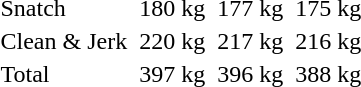<table>
<tr>
<td>Snatch</td>
<td></td>
<td>180 kg</td>
<td></td>
<td>177 kg</td>
<td></td>
<td>175 kg</td>
</tr>
<tr>
<td>Clean & Jerk</td>
<td></td>
<td>220 kg</td>
<td></td>
<td>217 kg</td>
<td></td>
<td>216 kg</td>
</tr>
<tr>
<td>Total</td>
<td></td>
<td>397 kg</td>
<td></td>
<td>396 kg</td>
<td></td>
<td>388 kg</td>
</tr>
</table>
